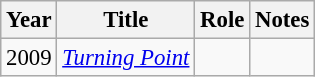<table class="wikitable" style="font-size: 95%;">
<tr>
<th>Year</th>
<th>Title</th>
<th>Role</th>
<th>Notes</th>
</tr>
<tr>
<td>2009</td>
<td><em><a href='#'>Turning Point</a></em></td>
<td></td>
<td></td>
</tr>
</table>
